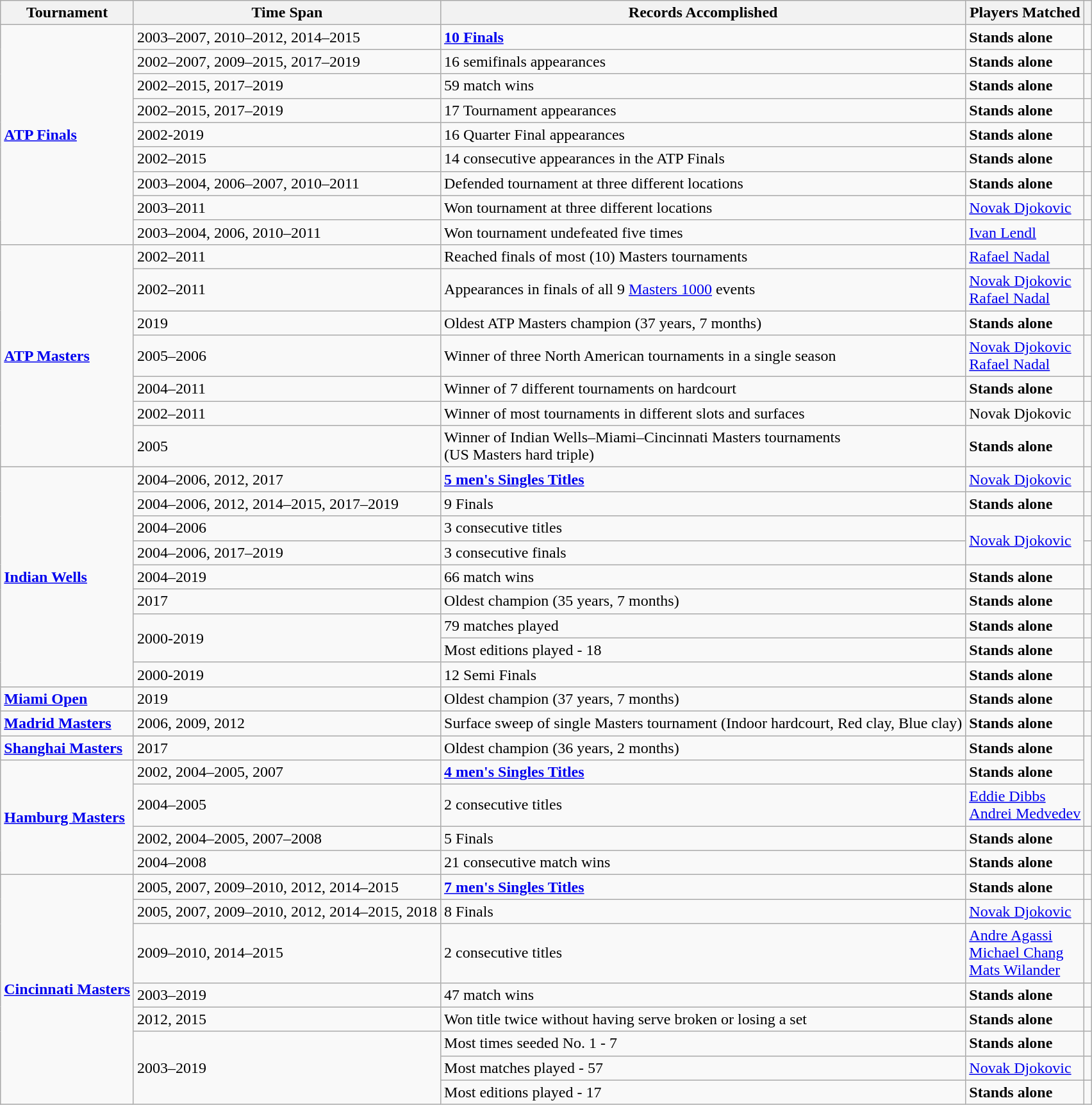<table class="wikitable">
<tr>
<th>Tournament</th>
<th>Time Span</th>
<th>Records Accomplished</th>
<th>Players Matched</th>
<th></th>
</tr>
<tr>
<td rowspan="9"><strong><a href='#'>ATP Finals</a></strong></td>
<td>2003–2007, 2010–2012, 2014–2015</td>
<td><strong><a href='#'>10 Finals</a></strong></td>
<td><strong>Stands alone</strong></td>
<td></td>
</tr>
<tr>
<td>2002–2007, 2009–2015, 2017–2019</td>
<td>16 semifinals appearances</td>
<td><strong>Stands alone</strong></td>
<td></td>
</tr>
<tr>
<td>2002–2015, 2017–2019</td>
<td>59 match wins</td>
<td><strong>Stands alone</strong></td>
<td></td>
</tr>
<tr>
<td>2002–2015, 2017–2019</td>
<td>17 Tournament appearances</td>
<td><strong>Stands alone</strong></td>
<td></td>
</tr>
<tr>
<td>2002-2019</td>
<td>16 Quarter Final appearances</td>
<td><strong>Stands alone</strong></td>
<td></td>
</tr>
<tr>
<td>2002–2015</td>
<td>14 consecutive appearances in the ATP Finals</td>
<td><strong>Stands alone</strong></td>
<td></td>
</tr>
<tr>
<td>2003–2004, 2006–2007, 2010–2011</td>
<td>Defended tournament at three different locations</td>
<td><strong>Stands alone</strong></td>
<td></td>
</tr>
<tr>
<td>2003–2011</td>
<td>Won tournament at three different locations</td>
<td><a href='#'>Novak Djokovic</a></td>
<td></td>
</tr>
<tr>
<td>2003–2004, 2006, 2010–2011</td>
<td>Won tournament undefeated five times</td>
<td><a href='#'>Ivan Lendl</a></td>
<td></td>
</tr>
<tr>
<td rowspan="7"><a href='#'><strong>ATP Masters </strong></a></td>
<td>2002–2011</td>
<td>Reached finals of most (10) Masters tournaments</td>
<td><a href='#'>Rafael Nadal</a></td>
</tr>
<tr>
<td>2002–2011</td>
<td>Appearances in finals of all 9 <a href='#'>Masters 1000</a> events</td>
<td><a href='#'>Novak Djokovic</a><br><a href='#'>Rafael Nadal</a></td>
<td><br></td>
</tr>
<tr>
<td>2019</td>
<td>Oldest ATP Masters champion (37 years, 7 months)</td>
<td><strong>Stands alone</strong></td>
<td></td>
</tr>
<tr>
<td>2005–2006</td>
<td>Winner of three North American tournaments in a single season</td>
<td><a href='#'>Novak Djokovic</a><br><a href='#'>Rafael Nadal</a></td>
<td></td>
</tr>
<tr>
<td>2004–2011</td>
<td>Winner of 7 different tournaments on hardcourt</td>
<td><strong>Stands alone</strong></td>
<td></td>
</tr>
<tr>
<td>2002–2011</td>
<td>Winner of most tournaments in different slots and surfaces</td>
<td>Novak Djokovic</td>
<td></td>
</tr>
<tr>
<td>2005</td>
<td>Winner of Indian Wells–Miami–Cincinnati Masters tournaments<br>(US Masters hard triple)</td>
<td><strong>Stands alone</strong></td>
</tr>
<tr>
<td rowspan="9"><a href='#'><strong>Indian Wells</strong></a></td>
<td>2004–2006, 2012, 2017</td>
<td><a href='#'><strong>5 men's Singles Titles</strong></a></td>
<td><a href='#'>Novak Djokovic</a></td>
<td></td>
</tr>
<tr>
<td>2004–2006, 2012, 2014–2015, 2017–2019</td>
<td>9 Finals</td>
<td><strong>Stands alone</strong></td>
<td></td>
</tr>
<tr>
<td>2004–2006</td>
<td>3 consecutive titles</td>
<td rowspan="2"><a href='#'>Novak Djokovic</a></td>
<td></td>
</tr>
<tr>
<td>2004–2006, 2017–2019</td>
<td>3 consecutive finals</td>
<td></td>
</tr>
<tr>
<td>2004–2019</td>
<td>66 match wins</td>
<td><strong>Stands alone</strong></td>
<td></td>
</tr>
<tr>
<td>2017</td>
<td>Oldest champion (35 years, 7 months)</td>
<td><strong>Stands alone</strong></td>
<td></td>
</tr>
<tr>
<td rowspan="2">2000-2019</td>
<td>79 matches played</td>
<td><strong>Stands alone</strong></td>
<td></td>
</tr>
<tr>
<td>Most editions played - 18</td>
<td><strong>Stands alone</strong></td>
<td></td>
</tr>
<tr>
<td>2000-2019</td>
<td>12 Semi Finals</td>
<td><strong>Stands alone</strong></td>
<td></td>
</tr>
<tr>
<td><a href='#'><strong>Miami Open</strong></a></td>
<td>2019</td>
<td>Oldest champion (37 years, 7 months)</td>
<td><strong>Stands alone</strong></td>
<td></td>
</tr>
<tr>
<td><a href='#'><strong>Madrid Masters</strong></a></td>
<td>2006, 2009, 2012</td>
<td>Surface sweep of single Masters tournament (Indoor hardcourt, Red clay, Blue clay)</td>
<td><strong>Stands alone</strong></td>
<td></td>
</tr>
<tr>
<td><a href='#'><strong>Shanghai Masters</strong></a></td>
<td>2017</td>
<td>Oldest champion (36 years, 2 months)</td>
<td><strong>Stands alone</strong></td>
</tr>
<tr>
<td rowspan="4"><a href='#'><strong>Hamburg Masters</strong></a></td>
<td>2002, 2004–2005, 2007</td>
<td><strong><a href='#'>4 men's Singles Titles</a></strong></td>
<td><strong>Stands alone</strong></td>
</tr>
<tr>
<td>2004–2005</td>
<td>2 consecutive titles</td>
<td><a href='#'>Eddie Dibbs</a><br><a href='#'>Andrei Medvedev</a></td>
<td></td>
</tr>
<tr>
<td>2002, 2004–2005, 2007–2008</td>
<td>5 Finals</td>
<td><strong>Stands alone</strong></td>
<td></td>
</tr>
<tr>
<td>2004–2008</td>
<td>21 consecutive match wins</td>
<td><strong>Stands alone</strong></td>
<td></td>
</tr>
<tr>
<td rowspan="8"><strong><a href='#'>Cincinnati Masters</a></strong></td>
<td>2005, 2007, 2009–2010, 2012, 2014–2015</td>
<td><strong><a href='#'>7 men's Singles Titles</a></strong></td>
<td><strong>Stands alone</strong></td>
<td></td>
</tr>
<tr>
<td>2005, 2007, 2009–2010, 2012, 2014–2015, 2018</td>
<td>8 Finals</td>
<td><a href='#'>Novak Djokovic</a></td>
</tr>
<tr>
<td>2009–2010, 2014–2015</td>
<td>2 consecutive titles</td>
<td><a href='#'>Andre Agassi</a><br><a href='#'>Michael Chang</a><br><a href='#'>Mats Wilander</a></td>
<td></td>
</tr>
<tr>
<td>2003–2019</td>
<td>47 match wins</td>
<td><strong>Stands alone</strong></td>
<td></td>
</tr>
<tr>
<td>2012, 2015</td>
<td>Won title twice without having serve broken or losing a set</td>
<td><strong>Stands alone</strong></td>
<td></td>
</tr>
<tr>
<td rowspan="3">2003–2019</td>
<td>Most times seeded No. 1 - 7</td>
<td><strong>Stands alone</strong></td>
<td></td>
</tr>
<tr>
<td>Most matches played - 57</td>
<td><a href='#'>Novak Djokovic</a></td>
<td></td>
</tr>
<tr>
<td>Most editions played - 17</td>
<td><strong>Stands alone</strong></td>
<td></td>
</tr>
</table>
